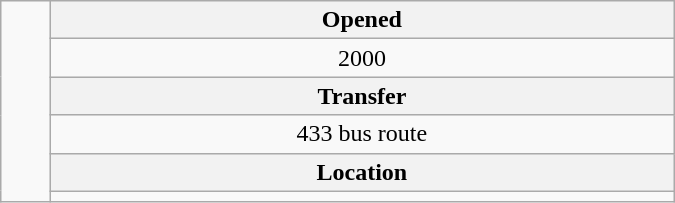<table class=wikitable style="text-align: center; width: 450px; float:right">
<tr>
<td rowspan="6"></td>
<th>Opened</th>
</tr>
<tr>
<td>2000</td>
</tr>
<tr>
<th>Transfer</th>
</tr>
<tr>
<td>433 bus route</td>
</tr>
<tr>
<th>Location</th>
</tr>
<tr>
<td></td>
</tr>
</table>
